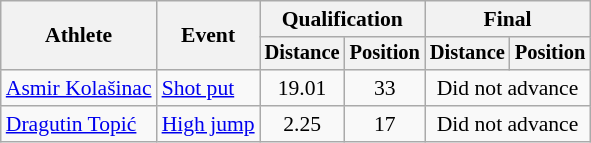<table class=wikitable style="font-size:90%">
<tr>
<th rowspan="2">Athlete</th>
<th rowspan="2">Event</th>
<th colspan="2">Qualification</th>
<th colspan="2">Final</th>
</tr>
<tr style="font-size:95%">
<th>Distance</th>
<th>Position</th>
<th>Distance</th>
<th>Position</th>
</tr>
<tr align=center>
<td align=left><a href='#'>Asmir Kolašinac</a></td>
<td align=left><a href='#'>Shot put</a></td>
<td>19.01</td>
<td>33</td>
<td colspan=2>Did not advance</td>
</tr>
<tr align=center>
<td align=left><a href='#'>Dragutin Topić</a></td>
<td align=left><a href='#'>High jump</a></td>
<td>2.25</td>
<td>17</td>
<td colspan=2>Did not advance</td>
</tr>
</table>
